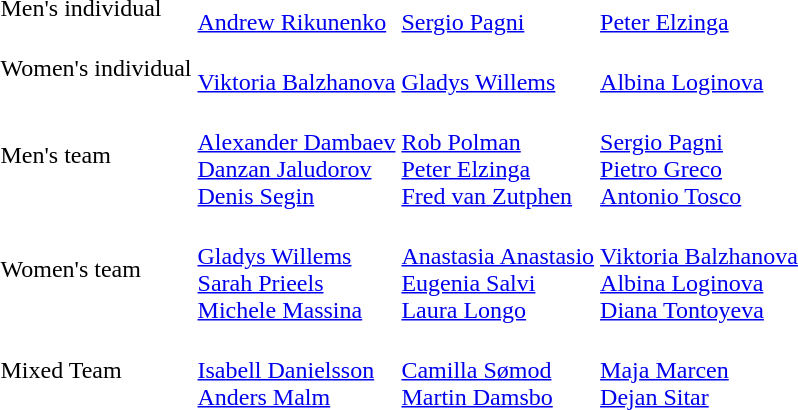<table>
<tr>
<td>Men's individual</td>
<td> <br> <a href='#'>Andrew Rikunenko</a></td>
<td> <br> <a href='#'>Sergio Pagni</a></td>
<td> <br> <a href='#'>Peter Elzinga</a></td>
</tr>
<tr>
<td>Women's individual</td>
<td> <br> <a href='#'>Viktoria Balzhanova</a></td>
<td> <br> <a href='#'>Gladys Willems</a></td>
<td> <br> <a href='#'>Albina Loginova</a></td>
</tr>
<tr>
<td>Men's team</td>
<td> <br> <a href='#'>Alexander Dambaev</a> <br> <a href='#'>Danzan Jaludorov</a> <br> <a href='#'>Denis Segin</a></td>
<td> <br> <a href='#'>Rob Polman</a> <br> <a href='#'>Peter Elzinga</a> <br> <a href='#'>Fred van Zutphen</a></td>
<td> <br> <a href='#'>Sergio Pagni</a> <br> <a href='#'>Pietro Greco</a> <br> <a href='#'>Antonio Tosco</a></td>
</tr>
<tr>
<td>Women's team</td>
<td> <br> <a href='#'>Gladys Willems</a> <br> <a href='#'>Sarah Prieels</a> <br> <a href='#'>Michele Massina</a></td>
<td> <br> <a href='#'>Anastasia Anastasio</a> <br> <a href='#'>Eugenia Salvi</a> <br> <a href='#'>Laura Longo</a></td>
<td> <br> <a href='#'>Viktoria Balzhanova</a> <br> <a href='#'>Albina Loginova</a> <br> <a href='#'>Diana Tontoyeva</a></td>
</tr>
<tr>
<td>Mixed Team</td>
<td> <br> <a href='#'>Isabell Danielsson</a> <br> <a href='#'>Anders Malm</a></td>
<td> <br> <a href='#'>Camilla Sømod</a> <br> <a href='#'>Martin Damsbo</a></td>
<td> <br> <a href='#'>Maja Marcen</a> <br> <a href='#'>Dejan Sitar</a></td>
</tr>
</table>
